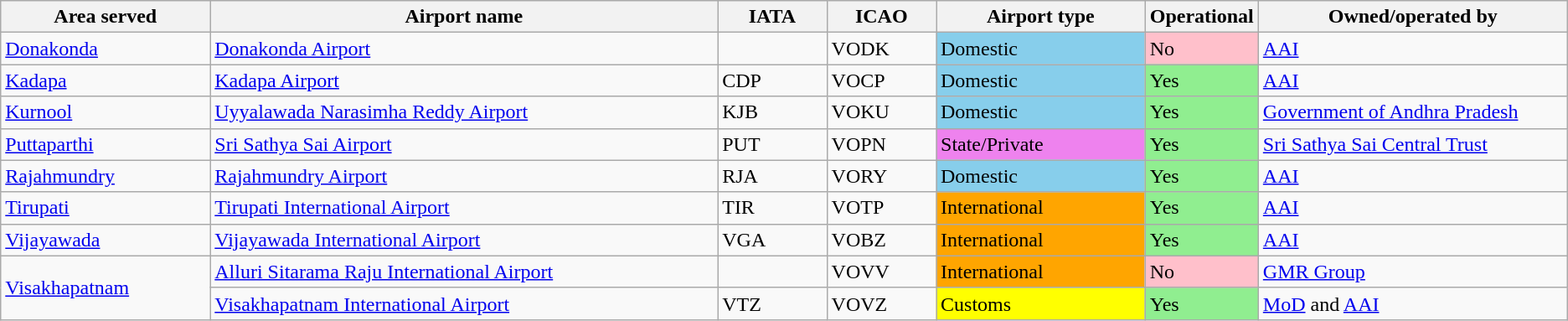<table class="sortable wikitable"style="text-align:left;"style="font-size: 85%">
<tr>
<th style="width:10em;">Area served</th>
<th style="width:25em;">Airport name</th>
<th style="width:5em;">IATA</th>
<th style="width:5em;">ICAO</th>
<th style="width:10em;">Airport type</th>
<th style="width:5em;">Operational</th>
<th style="width:15em;">Owned/operated by</th>
</tr>
<tr>
<td><a href='#'>Donakonda</a></td>
<td><a href='#'>Donakonda Airport</a></td>
<td></td>
<td>VODK</td>
<td style="background:skyblue;">Domestic</td>
<td style="background:pink;">No</td>
<td><a href='#'>AAI</a></td>
</tr>
<tr>
<td><a href='#'>Kadapa</a></td>
<td><a href='#'>Kadapa Airport</a></td>
<td>CDP</td>
<td>VOCP</td>
<td style="background:skyblue;">Domestic</td>
<td style="background:lightgreen;">Yes</td>
<td><a href='#'>AAI</a></td>
</tr>
<tr>
<td><a href='#'>Kurnool</a></td>
<td><a href='#'>Uyyalawada Narasimha Reddy Airport</a></td>
<td>KJB</td>
<td>VOKU</td>
<td style="background:skyblue;">Domestic</td>
<td style="background:lightgreen;">Yes</td>
<td><a href='#'>Government of Andhra Pradesh</a></td>
</tr>
<tr>
<td><a href='#'>Puttaparthi</a></td>
<td><a href='#'>Sri Sathya Sai Airport</a></td>
<td>PUT</td>
<td>VOPN</td>
<td style="background:violet;">State/Private</td>
<td style="background:lightgreen;">Yes</td>
<td><a href='#'>Sri Sathya Sai Central Trust</a></td>
</tr>
<tr>
<td><a href='#'>Rajahmundry</a></td>
<td><a href='#'>Rajahmundry Airport</a></td>
<td>RJA</td>
<td>VORY</td>
<td style="background:skyblue;">Domestic</td>
<td style="background:lightgreen;">Yes</td>
<td><a href='#'>AAI</a></td>
</tr>
<tr>
<td><a href='#'>Tirupati</a></td>
<td><a href='#'>Tirupati International Airport</a></td>
<td>TIR</td>
<td>VOTP</td>
<td style="background:orange;">International</td>
<td style="background:lightgreen;">Yes</td>
<td><a href='#'>AAI</a></td>
</tr>
<tr>
<td><a href='#'>Vijayawada</a></td>
<td><a href='#'>Vijayawada International Airport</a></td>
<td>VGA</td>
<td>VOBZ</td>
<td style="background:orange;">International</td>
<td style="background:lightgreen;">Yes</td>
<td><a href='#'>AAI</a></td>
</tr>
<tr>
<td rowspan="2"><a href='#'>Visakhapatnam</a></td>
<td><a href='#'>Alluri Sitarama Raju International Airport</a></td>
<td></td>
<td>VOVV</td>
<td style="background:orange;">International</td>
<td style="background:pink;">No</td>
<td><a href='#'>GMR Group</a></td>
</tr>
<tr>
<td><a href='#'>Visakhapatnam International Airport</a></td>
<td>VTZ</td>
<td>VOVZ</td>
<td style="background:yellow;">Customs</td>
<td style="background:lightgreen;">Yes</td>
<td><a href='#'>MoD</a> and <a href='#'>AAI</a></td>
</tr>
</table>
